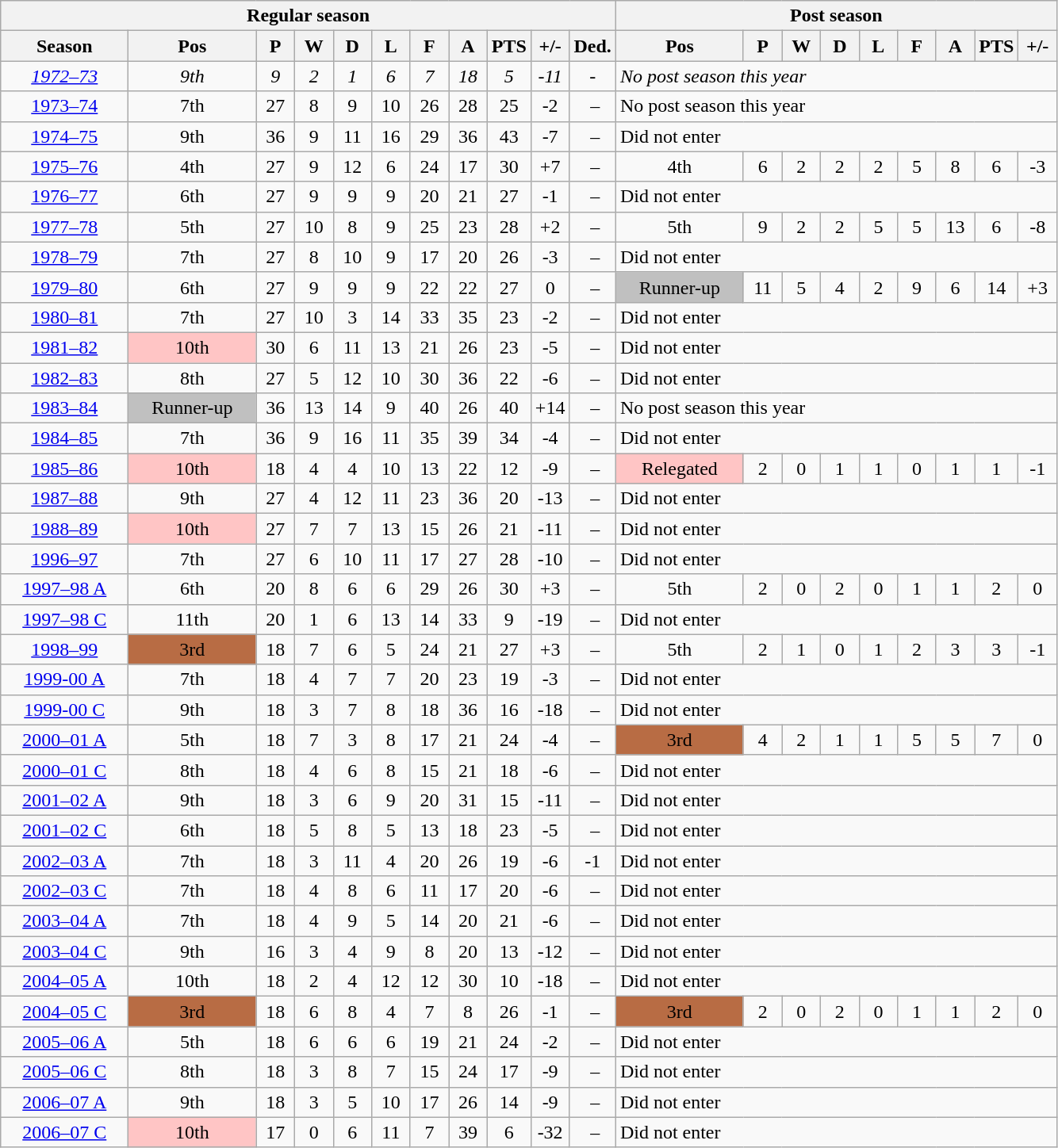<table class="wikitable">
<tr>
<th colspan="11">Regular season</th>
<th colspan="9">Post season</th>
</tr>
<tr>
<th width="100">Season</th>
<th width="100">Pos</th>
<th width="25">P</th>
<th width="25">W</th>
<th width="25">D</th>
<th width="25">L</th>
<th width="25">F</th>
<th width="25">A</th>
<th width="25">PTS</th>
<th width="25">+/-</th>
<th width="25">Ded.</th>
<th width="100">Pos</th>
<th width="25">P</th>
<th width="25">W</th>
<th width="25">D</th>
<th width="25">L</th>
<th width="25">F</th>
<th width="25">A</th>
<th width="25">PTS</th>
<th width="25">+/-</th>
</tr>
<tr>
<td align="center"><a href='#'><em>1972–73</em></a></td>
<td align="center"><em>9th</em></td>
<td align="center"><em>9</em></td>
<td align="center"><em>2</em></td>
<td align="center"><em>1</em></td>
<td align="center"><em>6</em></td>
<td align="center"><em>7</em></td>
<td align="center"><em>18</em></td>
<td align="center"><em>5</em></td>
<td align="center"><em>-11</em></td>
<td align="center"><em>-</em></td>
<td colspan="9"><em>No post season this year</em></td>
</tr>
<tr>
<td align="center"><a href='#'>1973–74</a></td>
<td align="center">7th</td>
<td align="center">27</td>
<td align="center">8</td>
<td align="center">9</td>
<td align="center">10</td>
<td align="center">26</td>
<td align="center">28</td>
<td align="center">25</td>
<td align="center">-2</td>
<td align="center"> –</td>
<td colspan="9">No post season this year</td>
</tr>
<tr>
<td align="center"><a href='#'>1974–75</a></td>
<td align="center">9th</td>
<td align="center">36</td>
<td align="center">9</td>
<td align="center">11</td>
<td align="center">16</td>
<td align="center">29</td>
<td align="center">36</td>
<td align="center">43</td>
<td align="center">-7</td>
<td align="center"> –</td>
<td colspan="9">Did not enter</td>
</tr>
<tr>
<td align="center"><a href='#'>1975–76</a></td>
<td align="center">4th</td>
<td align="center">27</td>
<td align="center">9</td>
<td align="center">12</td>
<td align="center">6</td>
<td align="center">24</td>
<td align="center">17</td>
<td align="center">30</td>
<td align="center">+7</td>
<td align="center"> –</td>
<td align="center">4th</td>
<td align="center">6</td>
<td align="center">2</td>
<td align="center">2</td>
<td align="center">2</td>
<td align="center">5</td>
<td align="center">8</td>
<td align="center">6</td>
<td align="center">-3</td>
</tr>
<tr>
<td align="center"><a href='#'>1976–77</a></td>
<td align="center">6th</td>
<td align="center">27</td>
<td align="center">9</td>
<td align="center">9</td>
<td align="center">9</td>
<td align="center">20</td>
<td align="center">21</td>
<td align="center">27</td>
<td align="center">-1</td>
<td align="center"> –</td>
<td colspan="9">Did not enter</td>
</tr>
<tr>
<td align="center"><a href='#'>1977–78</a></td>
<td align="center">5th</td>
<td align="center">27</td>
<td align="center">10</td>
<td align="center">8</td>
<td align="center">9</td>
<td align="center">25</td>
<td align="center">23</td>
<td align="center">28</td>
<td align="center">+2</td>
<td align="center"> –</td>
<td align="center">5th</td>
<td align="center">9</td>
<td align="center">2</td>
<td align="center">2</td>
<td align="center">5</td>
<td align="center">5</td>
<td align="center">13</td>
<td align="center">6</td>
<td align="center">-8</td>
</tr>
<tr>
<td align="center"><a href='#'>1978–79</a></td>
<td align="center">7th</td>
<td align="center">27</td>
<td align="center">8</td>
<td align="center">10</td>
<td align="center">9</td>
<td align="center">17</td>
<td align="center">20</td>
<td align="center">26</td>
<td align="center">-3</td>
<td align="center"> –</td>
<td colspan="9">Did not enter</td>
</tr>
<tr>
<td align="center"><a href='#'>1979–80</a></td>
<td align="center">6th</td>
<td align="center">27</td>
<td align="center">9</td>
<td align="center">9</td>
<td align="center">9</td>
<td align="center">22</td>
<td align="center">22</td>
<td align="center">27</td>
<td align="center">0</td>
<td align="center"> –</td>
<td align="center" bgcolor="silver">Runner-up</td>
<td align="center">11</td>
<td align="center">5</td>
<td align="center">4</td>
<td align="center">2</td>
<td align="center">9</td>
<td align="center">6</td>
<td align="center">14</td>
<td align="center">+3</td>
</tr>
<tr>
<td align="center"><a href='#'>1980–81</a></td>
<td align="center">7th</td>
<td align="center">27</td>
<td align="center">10</td>
<td align="center">3</td>
<td align="center">14</td>
<td align="center">33</td>
<td align="center">35</td>
<td align="center">23</td>
<td align="center">-2</td>
<td align="center"> –</td>
<td colspan="9">Did not enter</td>
</tr>
<tr>
<td align="center"><a href='#'>1981–82</a></td>
<td align="center" bgcolor="FFC5C5">10th</td>
<td align="center">30</td>
<td align="center">6</td>
<td align="center">11</td>
<td align="center">13</td>
<td align="center">21</td>
<td align="center">26</td>
<td align="center">23</td>
<td align="center">-5</td>
<td align="center"> –</td>
<td colspan="9">Did not enter</td>
</tr>
<tr>
<td align="center"><a href='#'>1982–83</a></td>
<td align="center">8th</td>
<td align="center">27</td>
<td align="center">5</td>
<td align="center">12</td>
<td align="center">10</td>
<td align="center">30</td>
<td align="center">36</td>
<td align="center">22</td>
<td align="center">-6</td>
<td align="center"> –</td>
<td colspan="9">Did not enter</td>
</tr>
<tr>
<td align="center"><a href='#'>1983–84</a></td>
<td align="center" bgcolor="silver">Runner-up</td>
<td align="center">36</td>
<td align="center">13</td>
<td align="center">14</td>
<td align="center">9</td>
<td align="center">40</td>
<td align="center">26</td>
<td align="center">40</td>
<td align="center">+14</td>
<td align="center"> –</td>
<td colspan="9">No post season this year</td>
</tr>
<tr>
<td align="center"><a href='#'>1984–85</a></td>
<td align="center">7th</td>
<td align="center">36</td>
<td align="center">9</td>
<td align="center">16</td>
<td align="center">11</td>
<td align="center">35</td>
<td align="center">39</td>
<td align="center">34</td>
<td align="center">-4</td>
<td align="center"> –</td>
<td colspan="9">Did not enter</td>
</tr>
<tr>
<td align="center"><a href='#'>1985–86</a></td>
<td align="center" bgcolor="FFC5C5">10th</td>
<td align="center">18</td>
<td align="center">4</td>
<td align="center">4</td>
<td align="center">10</td>
<td align="center">13</td>
<td align="center">22</td>
<td align="center">12</td>
<td align="center">-9</td>
<td align="center"> –</td>
<td align="center" bgcolor="FFC5C5">Relegated</td>
<td align="center">2</td>
<td align="center">0</td>
<td align="center">1</td>
<td align="center">1</td>
<td align="center">0</td>
<td align="center">1</td>
<td align="center">1</td>
<td align="center">-1</td>
</tr>
<tr>
<td align="center"><a href='#'>1987–88</a></td>
<td align="center">9th</td>
<td align="center">27</td>
<td align="center">4</td>
<td align="center">12</td>
<td align="center">11</td>
<td align="center">23</td>
<td align="center">36</td>
<td align="center">20</td>
<td align="center">-13</td>
<td align="center"> –</td>
<td colspan="9">Did not enter</td>
</tr>
<tr>
<td align="center"><a href='#'>1988–89</a></td>
<td align="center" bgcolor="FFC5C5">10th</td>
<td align="center">27</td>
<td align="center">7</td>
<td align="center">7</td>
<td align="center">13</td>
<td align="center">15</td>
<td align="center">26</td>
<td align="center">21</td>
<td align="center">-11</td>
<td align="center"> –</td>
<td colspan="9">Did not enter</td>
</tr>
<tr>
<td align="center"><a href='#'>1996–97</a></td>
<td align="center">7th</td>
<td align="center">27</td>
<td align="center">6</td>
<td align="center">10</td>
<td align="center">11</td>
<td align="center">17</td>
<td align="center">27</td>
<td align="center">28</td>
<td align="center">-10</td>
<td align="center"> –</td>
<td colspan="9">Did not enter</td>
</tr>
<tr>
<td align="center"><a href='#'>1997–98 A</a></td>
<td align="center">6th</td>
<td align="center">20</td>
<td align="center">8</td>
<td align="center">6</td>
<td align="center">6</td>
<td align="center">29</td>
<td align="center">26</td>
<td align="center">30</td>
<td align="center">+3</td>
<td align="center"> –</td>
<td align="center">5th</td>
<td align="center">2</td>
<td align="center">0</td>
<td align="center">2</td>
<td align="center">0</td>
<td align="center">1</td>
<td align="center">1</td>
<td align="center">2</td>
<td align="center">0</td>
</tr>
<tr>
<td align="center"><a href='#'>1997–98 C</a></td>
<td align="center">11th</td>
<td align="center">20</td>
<td align="center">1</td>
<td align="center">6</td>
<td align="center">13</td>
<td align="center">14</td>
<td align="center">33</td>
<td align="center">9</td>
<td align="center">-19</td>
<td align="center"> –</td>
<td colspan="9">Did not enter</td>
</tr>
<tr>
<td align="center"><a href='#'>1998–99</a></td>
<td align="center" bgcolor="B86C44">3rd</td>
<td align="center">18</td>
<td align="center">7</td>
<td align="center">6</td>
<td align="center">5</td>
<td align="center">24</td>
<td align="center">21</td>
<td align="center">27</td>
<td align="center">+3</td>
<td align="center"> –</td>
<td align="center">5th</td>
<td align="center">2</td>
<td align="center">1</td>
<td align="center">0</td>
<td align="center">1</td>
<td align="center">2</td>
<td align="center">3</td>
<td align="center">3</td>
<td align="center">-1</td>
</tr>
<tr>
<td align="center"><a href='#'>1999-00 A</a></td>
<td align="center">7th</td>
<td align="center">18</td>
<td align="center">4</td>
<td align="center">7</td>
<td align="center">7</td>
<td align="center">20</td>
<td align="center">23</td>
<td align="center">19</td>
<td align="center">-3</td>
<td align="center"> –</td>
<td colspan="9">Did not enter</td>
</tr>
<tr>
<td align="center"><a href='#'>1999-00 C</a></td>
<td align="center">9th</td>
<td align="center">18</td>
<td align="center">3</td>
<td align="center">7</td>
<td align="center">8</td>
<td align="center">18</td>
<td align="center">36</td>
<td align="center">16</td>
<td align="center">-18</td>
<td align="center"> –</td>
<td colspan="9">Did not enter</td>
</tr>
<tr>
<td align="center"><a href='#'>2000–01 A</a></td>
<td align="center">5th</td>
<td align="center">18</td>
<td align="center">7</td>
<td align="center">3</td>
<td align="center">8</td>
<td align="center">17</td>
<td align="center">21</td>
<td align="center">24</td>
<td align="center">-4</td>
<td align="center"> –</td>
<td align="center" bgcolor="B86C44">3rd</td>
<td align="center">4</td>
<td align="center">2</td>
<td align="center">1</td>
<td align="center">1</td>
<td align="center">5</td>
<td align="center">5</td>
<td align="center">7</td>
<td align="center">0</td>
</tr>
<tr>
<td align="center"><a href='#'>2000–01 C</a></td>
<td align="center">8th</td>
<td align="center">18</td>
<td align="center">4</td>
<td align="center">6</td>
<td align="center">8</td>
<td align="center">15</td>
<td align="center">21</td>
<td align="center">18</td>
<td align="center">-6</td>
<td align="center"> –</td>
<td colspan="9">Did not enter</td>
</tr>
<tr>
<td align="center"><a href='#'>2001–02 A</a></td>
<td align="center">9th</td>
<td align="center">18</td>
<td align="center">3</td>
<td align="center">6</td>
<td align="center">9</td>
<td align="center">20</td>
<td align="center">31</td>
<td align="center">15</td>
<td align="center">-11</td>
<td align="center"> –</td>
<td colspan="9">Did not enter</td>
</tr>
<tr>
<td align="center"><a href='#'>2001–02 C</a></td>
<td align="center">6th</td>
<td align="center">18</td>
<td align="center">5</td>
<td align="center">8</td>
<td align="center">5</td>
<td align="center">13</td>
<td align="center">18</td>
<td align="center">23</td>
<td align="center">-5</td>
<td align="center"> –</td>
<td colspan="9">Did not enter</td>
</tr>
<tr>
<td align="center"><a href='#'>2002–03 A</a></td>
<td align="center">7th</td>
<td align="center">18</td>
<td align="center">3</td>
<td align="center">11</td>
<td align="center">4</td>
<td align="center">20</td>
<td align="center">26</td>
<td align="center">19</td>
<td align="center">-6</td>
<td align="center">-1</td>
<td colspan="9">Did not enter</td>
</tr>
<tr>
<td align="center"><a href='#'>2002–03 C</a></td>
<td align="center">7th</td>
<td align="center">18</td>
<td align="center">4</td>
<td align="center">8</td>
<td align="center">6</td>
<td align="center">11</td>
<td align="center">17</td>
<td align="center">20</td>
<td align="center">-6</td>
<td align="center"> –</td>
<td colspan="9">Did not enter</td>
</tr>
<tr>
<td align="center"><a href='#'>2003–04 A</a></td>
<td align="center">7th</td>
<td align="center">18</td>
<td align="center">4</td>
<td align="center">9</td>
<td align="center">5</td>
<td align="center">14</td>
<td align="center">20</td>
<td align="center">21</td>
<td align="center">-6</td>
<td align="center"> –</td>
<td colspan="9">Did not enter</td>
</tr>
<tr>
<td align="center"><a href='#'>2003–04 C</a></td>
<td align="center">9th</td>
<td align="center">16</td>
<td align="center">3</td>
<td align="center">4</td>
<td align="center">9</td>
<td align="center">8</td>
<td align="center">20</td>
<td align="center">13</td>
<td align="center">-12</td>
<td align="center"> –</td>
<td colspan="9">Did not enter</td>
</tr>
<tr>
<td align="center"><a href='#'>2004–05 A</a></td>
<td align="center">10th</td>
<td align="center">18</td>
<td align="center">2</td>
<td align="center">4</td>
<td align="center">12</td>
<td align="center">12</td>
<td align="center">30</td>
<td align="center">10</td>
<td align="center">-18</td>
<td align="center"> –</td>
<td colspan="9">Did not enter</td>
</tr>
<tr>
<td align="center"><a href='#'>2004–05 C</a></td>
<td align="center" bgcolor="B86C44">3rd</td>
<td align="center">18</td>
<td align="center">6</td>
<td align="center">8</td>
<td align="center">4</td>
<td align="center">7</td>
<td align="center">8</td>
<td align="center">26</td>
<td align="center">-1</td>
<td align="center"> –</td>
<td align="center" bgcolor="B86C44">3rd</td>
<td align="center">2</td>
<td align="center">0</td>
<td align="center">2</td>
<td align="center">0</td>
<td align="center">1</td>
<td align="center">1</td>
<td align="center">2</td>
<td align="center">0</td>
</tr>
<tr>
<td align="center"><a href='#'>2005–06 A</a></td>
<td align="center">5th</td>
<td align="center">18</td>
<td align="center">6</td>
<td align="center">6</td>
<td align="center">6</td>
<td align="center">19</td>
<td align="center">21</td>
<td align="center">24</td>
<td align="center">-2</td>
<td align="center"> –</td>
<td colspan="9">Did not enter</td>
</tr>
<tr>
<td align="center"><a href='#'>2005–06 C</a></td>
<td align="center">8th</td>
<td align="center">18</td>
<td align="center">3</td>
<td align="center">8</td>
<td align="center">7</td>
<td align="center">15</td>
<td align="center">24</td>
<td align="center">17</td>
<td align="center">-9</td>
<td align="center"> –</td>
<td colspan="9">Did not enter</td>
</tr>
<tr>
<td align="center"><a href='#'>2006–07 A</a></td>
<td align="center">9th</td>
<td align="center">18</td>
<td align="center">3</td>
<td align="center">5</td>
<td align="center">10</td>
<td align="center">17</td>
<td align="center">26</td>
<td align="center">14</td>
<td align="center">-9</td>
<td align="center"> –</td>
<td colspan="9">Did not enter</td>
</tr>
<tr>
<td align="center"><a href='#'>2006–07 C</a></td>
<td align="center" bgcolor="FFC5C5">10th</td>
<td align="center">17</td>
<td align="center">0</td>
<td align="center">6</td>
<td align="center">11</td>
<td align="center">7</td>
<td align="center">39</td>
<td align="center">6</td>
<td align="center">-32</td>
<td align="center"> –</td>
<td colspan="9">Did not enter</td>
</tr>
</table>
